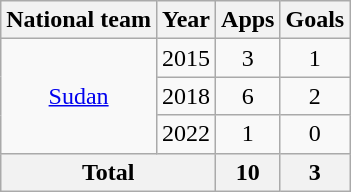<table class="wikitable" style="text-align:center">
<tr>
<th>National team</th>
<th>Year</th>
<th>Apps</th>
<th>Goals</th>
</tr>
<tr>
<td rowspan="3"><a href='#'>Sudan</a></td>
<td>2015</td>
<td>3</td>
<td>1</td>
</tr>
<tr>
<td>2018</td>
<td>6</td>
<td>2</td>
</tr>
<tr>
<td>2022</td>
<td>1</td>
<td>0</td>
</tr>
<tr>
<th colspan=2>Total</th>
<th>10</th>
<th>3</th>
</tr>
</table>
